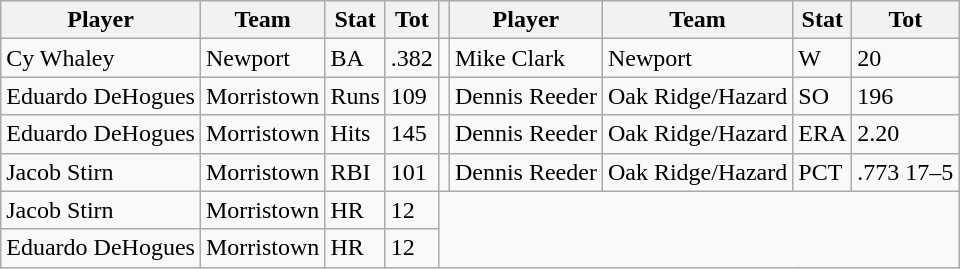<table class="wikitable">
<tr>
<th>Player</th>
<th>Team</th>
<th>Stat</th>
<th>Tot</th>
<th></th>
<th>Player</th>
<th>Team</th>
<th>Stat</th>
<th>Tot</th>
</tr>
<tr>
<td>Cy Whaley</td>
<td>Newport</td>
<td>BA</td>
<td>.382</td>
<td></td>
<td>Mike Clark</td>
<td>Newport</td>
<td>W</td>
<td>20</td>
</tr>
<tr>
<td>Eduardo DeHogues</td>
<td>Morristown</td>
<td>Runs</td>
<td>109</td>
<td></td>
<td>Dennis Reeder</td>
<td>Oak Ridge/Hazard</td>
<td>SO</td>
<td>196</td>
</tr>
<tr>
<td>Eduardo DeHogues</td>
<td>Morristown</td>
<td>Hits</td>
<td>145</td>
<td></td>
<td>Dennis Reeder</td>
<td>Oak Ridge/Hazard</td>
<td>ERA</td>
<td>2.20</td>
</tr>
<tr>
<td>Jacob Stirn</td>
<td>Morristown</td>
<td>RBI</td>
<td>101</td>
<td></td>
<td>Dennis Reeder</td>
<td>Oak Ridge/Hazard</td>
<td>PCT</td>
<td>.773 17–5</td>
</tr>
<tr>
<td>Jacob Stirn</td>
<td>Morristown</td>
<td>HR</td>
<td>12</td>
</tr>
<tr>
<td>Eduardo DeHogues</td>
<td>Morristown</td>
<td>HR</td>
<td>12</td>
</tr>
</table>
